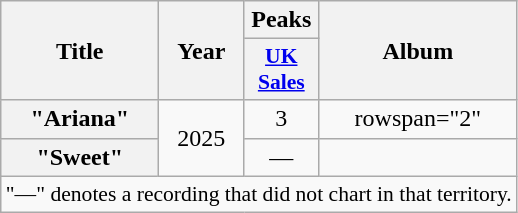<table class="wikitable plainrowheaders" style="text-align:center">
<tr>
<th scope="col" rowspan="2">Title</th>
<th scope="col" rowspan="2">Year</th>
<th scope="col" colspan="1">Peaks</th>
<th scope="col" rowspan="2">Album</th>
</tr>
<tr>
<th scope="col" style="width:3em;font-size:90%"><a href='#'>UK<br>Sales</a><br></th>
</tr>
<tr>
<th scope="row">"Ariana"</th>
<td rowspan="2">2025</td>
<td>3</td>
<td>rowspan="2" </td>
</tr>
<tr>
<th scope="row">"Sweet"</th>
<td>—</td>
</tr>
<tr>
<td colspan="4" style="font-size:90%;">"—" denotes a recording that did not chart in that territory.</td>
</tr>
</table>
